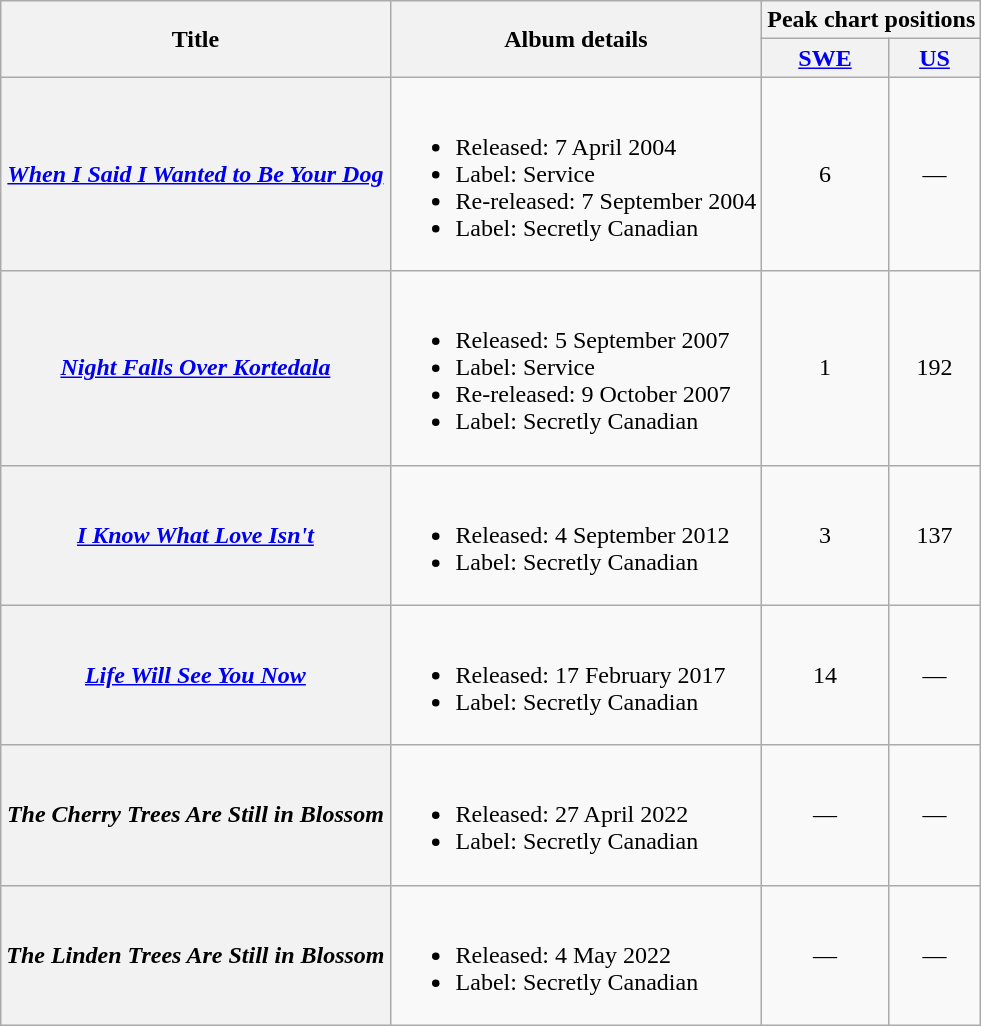<table class="wikitable plainrowheaders">
<tr>
<th rowspan="2">Title</th>
<th rowspan="2">Album details</th>
<th colspan="2">Peak chart positions</th>
</tr>
<tr>
<th scope="col"><a href='#'>SWE</a><br></th>
<th scope="col"><a href='#'>US</a><br></th>
</tr>
<tr>
<th scope="row"><em><a href='#'>When I Said I Wanted to Be Your Dog</a></em></th>
<td><br><ul><li>Released: 7 April 2004</li><li>Label: Service</li><li>Re-released: 7 September 2004</li><li>Label: Secretly Canadian</li></ul></td>
<td style="text-align:center;">6</td>
<td style="text-align:center;">—</td>
</tr>
<tr>
<th scope="row"><em><a href='#'>Night Falls Over Kortedala</a></em></th>
<td><br><ul><li>Released: 5 September 2007</li><li>Label: Service</li><li>Re-released: 9 October 2007</li><li>Label: Secretly Canadian</li></ul></td>
<td style="text-align:center;">1</td>
<td style="text-align:center;">192</td>
</tr>
<tr>
<th scope="row"><em><a href='#'>I Know What Love Isn't</a></em></th>
<td><br><ul><li>Released: 4 September 2012</li><li>Label: Secretly Canadian</li></ul></td>
<td style="text-align:center;">3</td>
<td style="text-align:center;">137</td>
</tr>
<tr>
<th scope="row"><em><a href='#'>Life Will See You Now</a></em></th>
<td><br><ul><li>Released: 17 February 2017</li><li>Label: Secretly Canadian</li></ul></td>
<td style="text-align:center;">14</td>
<td style="text-align:center;">—</td>
</tr>
<tr>
<th scope="row"><em>The Cherry Trees Are Still in Blossom</em></th>
<td><br><ul><li>Released: 27 April 2022</li><li>Label: Secretly Canadian</li></ul></td>
<td style="text-align:center;">—</td>
<td style="text-align:center;">—</td>
</tr>
<tr>
<th scope="row"><em>The Linden Trees Are Still in Blossom</em></th>
<td><br><ul><li>Released: 4 May 2022</li><li>Label: Secretly Canadian</li></ul></td>
<td style="text-align:center;">—</td>
<td style="text-align:center;">—</td>
</tr>
</table>
